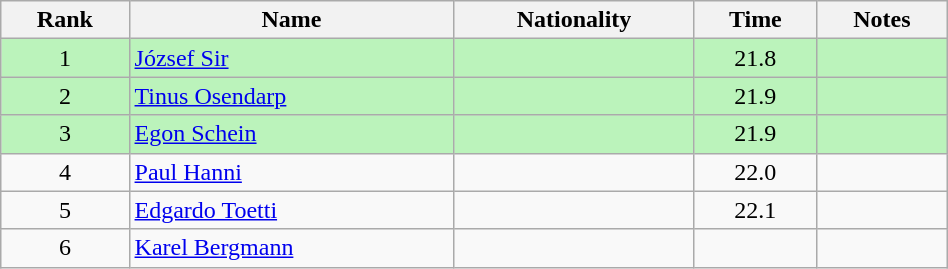<table class="wikitable sortable" style="text-align:center;width: 50%">
<tr>
<th>Rank</th>
<th>Name</th>
<th>Nationality</th>
<th>Time</th>
<th>Notes</th>
</tr>
<tr bgcolor=bbf3bb>
<td>1</td>
<td align=left><a href='#'>József Sir</a></td>
<td align=left></td>
<td>21.8</td>
<td></td>
</tr>
<tr bgcolor=bbf3bb>
<td>2</td>
<td align=left><a href='#'>Tinus Osendarp</a></td>
<td align=left></td>
<td>21.9</td>
<td></td>
</tr>
<tr bgcolor=bbf3bb>
<td>3</td>
<td align=left><a href='#'>Egon Schein</a></td>
<td align=left></td>
<td>21.9</td>
<td></td>
</tr>
<tr>
<td>4</td>
<td align=left><a href='#'>Paul Hanni</a></td>
<td align=left></td>
<td>22.0</td>
<td></td>
</tr>
<tr>
<td>5</td>
<td align=left><a href='#'>Edgardo Toetti</a></td>
<td align=left></td>
<td>22.1</td>
<td></td>
</tr>
<tr>
<td>6</td>
<td align=left><a href='#'>Karel Bergmann</a></td>
<td align=left></td>
<td></td>
<td></td>
</tr>
</table>
